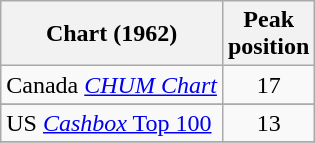<table class="wikitable" style="text-align:center">
<tr>
<th>Chart (1962)</th>
<th>Peak<br>position</th>
</tr>
<tr>
<td align="left">Canada <em><a href='#'>CHUM Chart</a></em></td>
<td style="text-align:center;">17</td>
</tr>
<tr>
</tr>
<tr>
<td align="left">US <a href='#'><em>Cashbox</em> Top 100</a></td>
<td style="text-align:center;">13</td>
</tr>
<tr>
</tr>
</table>
